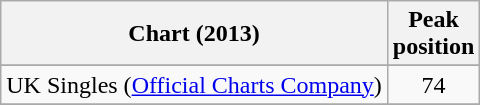<table class="wikitable sortable">
<tr>
<th>Chart (2013)</th>
<th>Peak<br>position</th>
</tr>
<tr>
</tr>
<tr>
<td>UK Singles (<a href='#'>Official Charts Company</a>)</td>
<td style="text-align:center;">74</td>
</tr>
<tr>
</tr>
</table>
